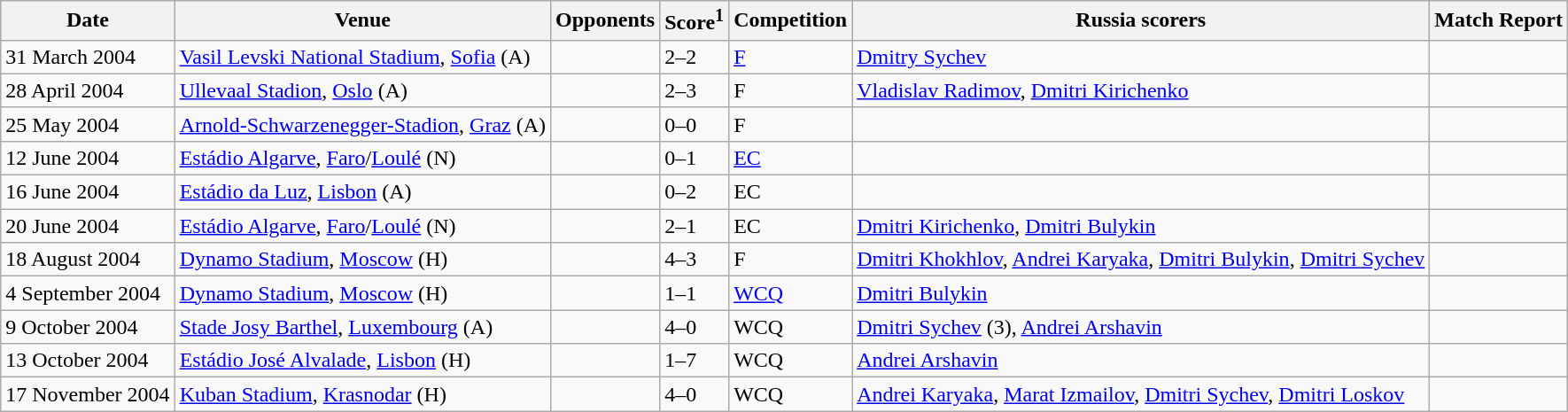<table class="wikitable">
<tr>
<th>Date</th>
<th>Venue</th>
<th>Opponents</th>
<th>Score<sup>1</sup></th>
<th>Competition</th>
<th>Russia scorers</th>
<th>Match Report</th>
</tr>
<tr>
<td>31 March 2004</td>
<td><a href='#'>Vasil Levski National Stadium</a>, <a href='#'>Sofia</a> (A)</td>
<td></td>
<td>2–2</td>
<td><a href='#'>F</a></td>
<td><a href='#'>Dmitry Sychev</a></td>
<td></td>
</tr>
<tr>
<td>28 April 2004</td>
<td><a href='#'>Ullevaal Stadion</a>, <a href='#'>Oslo</a> (A)</td>
<td></td>
<td>2–3</td>
<td>F</td>
<td><a href='#'>Vladislav Radimov</a>, <a href='#'>Dmitri Kirichenko</a></td>
<td></td>
</tr>
<tr>
<td>25 May 2004</td>
<td><a href='#'>Arnold-Schwarzenegger-Stadion</a>, <a href='#'>Graz</a> (A)</td>
<td></td>
<td>0–0</td>
<td>F</td>
<td></td>
<td></td>
</tr>
<tr>
<td>12 June 2004</td>
<td><a href='#'>Estádio Algarve</a>, <a href='#'>Faro</a>/<a href='#'>Loulé</a> (N)</td>
<td></td>
<td>0–1</td>
<td><a href='#'>EC</a></td>
<td></td>
<td></td>
</tr>
<tr>
<td>16 June 2004</td>
<td><a href='#'>Estádio da Luz</a>, <a href='#'>Lisbon</a> (A)</td>
<td></td>
<td>0–2</td>
<td>EC</td>
<td></td>
<td></td>
</tr>
<tr>
<td>20 June 2004</td>
<td><a href='#'>Estádio Algarve</a>, <a href='#'>Faro</a>/<a href='#'>Loulé</a> (N)</td>
<td></td>
<td>2–1</td>
<td>EC</td>
<td><a href='#'>Dmitri Kirichenko</a>, <a href='#'>Dmitri Bulykin</a></td>
<td></td>
</tr>
<tr>
<td>18 August 2004</td>
<td><a href='#'>Dynamo Stadium</a>, <a href='#'>Moscow</a> (H)</td>
<td></td>
<td>4–3</td>
<td>F</td>
<td><a href='#'>Dmitri Khokhlov</a>, <a href='#'>Andrei Karyaka</a>, <a href='#'>Dmitri Bulykin</a>, <a href='#'>Dmitri Sychev</a></td>
<td></td>
</tr>
<tr>
<td>4 September 2004</td>
<td><a href='#'>Dynamo Stadium</a>, <a href='#'>Moscow</a> (H)</td>
<td></td>
<td>1–1</td>
<td><a href='#'>WCQ</a></td>
<td><a href='#'>Dmitri Bulykin</a></td>
<td></td>
</tr>
<tr>
<td>9 October 2004</td>
<td><a href='#'>Stade Josy Barthel</a>, <a href='#'>Luxembourg</a> (A)</td>
<td></td>
<td>4–0</td>
<td>WCQ</td>
<td><a href='#'>Dmitri Sychev</a> (3), <a href='#'>Andrei Arshavin</a></td>
<td></td>
</tr>
<tr>
<td>13 October 2004</td>
<td><a href='#'>Estádio José Alvalade</a>, <a href='#'>Lisbon</a> (H)</td>
<td></td>
<td>1–7</td>
<td>WCQ</td>
<td><a href='#'>Andrei Arshavin</a></td>
<td></td>
</tr>
<tr>
<td>17 November 2004</td>
<td><a href='#'>Kuban Stadium</a>, <a href='#'>Krasnodar</a> (H)</td>
<td></td>
<td>4–0</td>
<td>WCQ</td>
<td><a href='#'>Andrei Karyaka</a>, <a href='#'>Marat Izmailov</a>, <a href='#'>Dmitri Sychev</a>, <a href='#'>Dmitri Loskov</a></td>
<td></td>
</tr>
</table>
